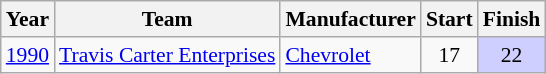<table class="wikitable" style="font-size: 90%;">
<tr>
<th>Year</th>
<th>Team</th>
<th>Manufacturer</th>
<th>Start</th>
<th>Finish</th>
</tr>
<tr>
<td><a href='#'>1990</a></td>
<td><a href='#'>Travis Carter Enterprises</a></td>
<td><a href='#'>Chevrolet</a></td>
<td align=center>17</td>
<td align=center style="background:#CFCFFF;">22</td>
</tr>
</table>
